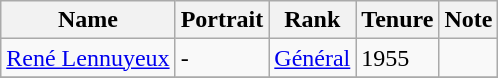<table class="wikitable">
<tr>
<th>Name</th>
<th>Portrait</th>
<th>Rank</th>
<th>Tenure</th>
<th>Note</th>
</tr>
<tr>
<td><a href='#'>René Lennuyeux</a></td>
<td>-</td>
<td><a href='#'>Général</a></td>
<td>1955</td>
<td></td>
</tr>
<tr>
</tr>
</table>
